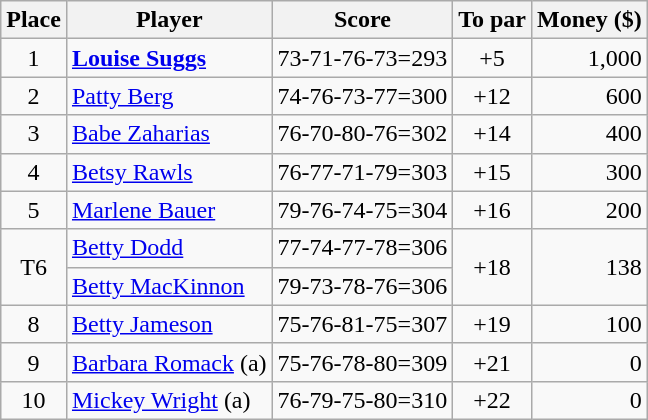<table class="wikitable">
<tr>
<th>Place</th>
<th>Player</th>
<th>Score</th>
<th>To par</th>
<th>Money ($)</th>
</tr>
<tr>
<td align=center>1</td>
<td> <strong><a href='#'>Louise Suggs</a></strong></td>
<td>73-71-76-73=293</td>
<td align=center>+5</td>
<td align=right>1,000</td>
</tr>
<tr>
<td align=center>2</td>
<td> <a href='#'>Patty Berg</a></td>
<td>74-76-73-77=300</td>
<td align=center>+12</td>
<td align=right>600</td>
</tr>
<tr>
<td align=center>3</td>
<td> <a href='#'>Babe Zaharias</a></td>
<td>76-70-80-76=302</td>
<td align=center>+14</td>
<td align=right>400</td>
</tr>
<tr>
<td align=center>4</td>
<td> <a href='#'>Betsy Rawls</a></td>
<td>76-77-71-79=303</td>
<td align=center>+15</td>
<td align=right>300</td>
</tr>
<tr>
<td align=center>5</td>
<td> <a href='#'>Marlene Bauer</a></td>
<td>79-76-74-75=304</td>
<td align=center>+16</td>
<td align=right>200</td>
</tr>
<tr>
<td align=center rowspan=2>T6</td>
<td> <a href='#'>Betty Dodd</a></td>
<td>77-74-77-78=306</td>
<td align=center rowspan=2>+18</td>
<td align=right rowspan=2>138</td>
</tr>
<tr>
<td> <a href='#'>Betty MacKinnon</a></td>
<td>79-73-78-76=306</td>
</tr>
<tr>
<td align=center>8</td>
<td> <a href='#'>Betty Jameson</a></td>
<td>75-76-81-75=307</td>
<td align=center>+19</td>
<td align=right>100</td>
</tr>
<tr>
<td align=center>9</td>
<td> <a href='#'>Barbara Romack</a> (a)</td>
<td>75-76-78-80=309</td>
<td align=center>+21</td>
<td align=right>0</td>
</tr>
<tr>
<td align=center>10</td>
<td> <a href='#'>Mickey Wright</a> (a)</td>
<td>76-79-75-80=310</td>
<td align=center>+22</td>
<td align=right>0</td>
</tr>
</table>
